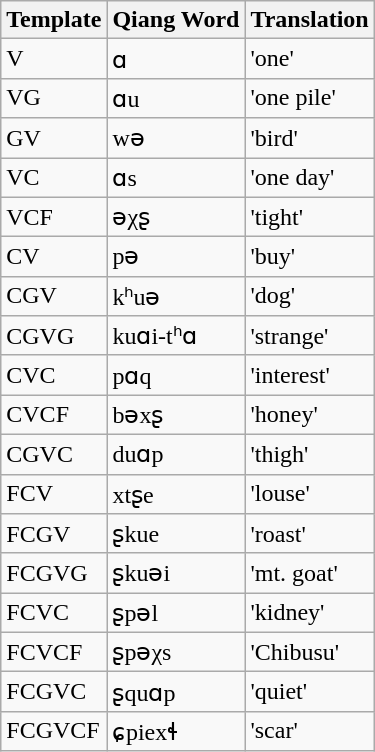<table class="wikitable">
<tr>
<th>Template</th>
<th>Qiang Word</th>
<th>Translation</th>
</tr>
<tr>
<td>V</td>
<td>ɑ</td>
<td>'one'</td>
</tr>
<tr>
<td>VG</td>
<td>ɑu</td>
<td>'one pile'</td>
</tr>
<tr>
<td>GV</td>
<td>wə</td>
<td>'bird'</td>
</tr>
<tr>
<td>VC</td>
<td>ɑs</td>
<td>'one day'</td>
</tr>
<tr>
<td>VCF</td>
<td>əχʂ</td>
<td>'tight'</td>
</tr>
<tr>
<td>CV</td>
<td>pə</td>
<td>'buy'</td>
</tr>
<tr>
<td>CGV</td>
<td>kʰuə</td>
<td>'dog'</td>
</tr>
<tr>
<td>CGVG</td>
<td>kuɑi-tʰɑ</td>
<td>'strange'</td>
</tr>
<tr>
<td>CVC</td>
<td>pɑq</td>
<td>'interest'</td>
</tr>
<tr>
<td>CVCF</td>
<td>bəxʂ</td>
<td>'honey'</td>
</tr>
<tr>
<td>CGVC</td>
<td>duɑp</td>
<td>'thigh'</td>
</tr>
<tr>
<td>FCV</td>
<td>xtʂe</td>
<td>'louse'</td>
</tr>
<tr>
<td>FCGV</td>
<td>ʂkue</td>
<td>'roast'</td>
</tr>
<tr>
<td>FCGVG</td>
<td>ʂkuəi</td>
<td>'mt. goat'</td>
</tr>
<tr>
<td>FCVC</td>
<td>ʂpəl</td>
<td>'kidney'</td>
</tr>
<tr>
<td>FCVCF</td>
<td>ʂpəχs</td>
<td>'Chibusu'</td>
</tr>
<tr>
<td>FCGVC</td>
<td>ʂquɑp</td>
<td>'quiet'</td>
</tr>
<tr>
<td>FCGVCF</td>
<td>ɕpiexɬ</td>
<td>'scar'</td>
</tr>
</table>
